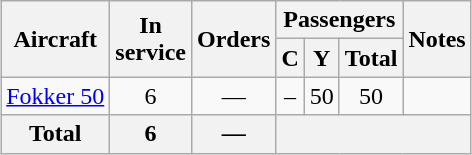<table class="wikitable" style="margin:0.5em auto; text-align:center">
<tr>
<th rowspan=2>Aircraft</th>
<th rowspan=2>In <br> service</th>
<th rowspan=2>Orders</th>
<th colspan=3>Passengers</th>
<th rowspan=2>Notes</th>
</tr>
<tr>
<th><abbr>C</abbr></th>
<th><abbr>Y</abbr></th>
<th>Total</th>
</tr>
<tr>
<td><a href='#'>Fokker 50</a></td>
<td>6</td>
<td>—</td>
<td>–</td>
<td>50</td>
<td>50</td>
<td></td>
</tr>
<tr>
<th>Total</th>
<th>6</th>
<th>—</th>
<th colspan=5></th>
</tr>
</table>
